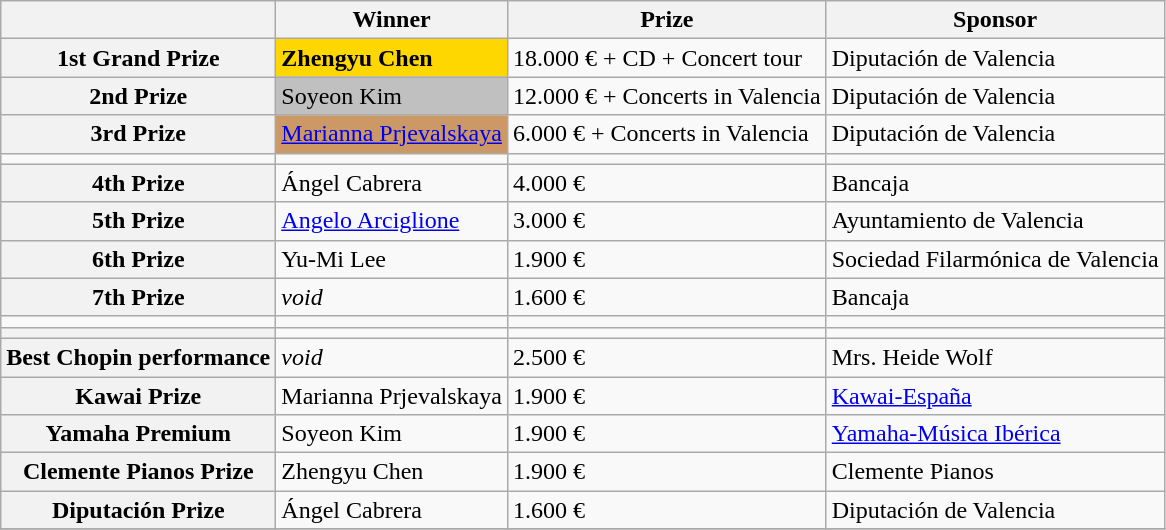<table class="wikitable">
<tr>
<th></th>
<th>Winner</th>
<th>Prize</th>
<th>Sponsor</th>
</tr>
<tr>
<th>1st Grand Prize</th>
<td bgcolor="gold"> <strong>Zhengyu Chen</strong></td>
<td>18.000 € + CD + Concert tour</td>
<td>Diputación de Valencia</td>
</tr>
<tr>
<th>2nd Prize</th>
<td bgcolor="silver"> Soyeon Kim</td>
<td>12.000 € + Concerts in Valencia</td>
<td>Diputación de Valencia</td>
</tr>
<tr>
<th>3rd Prize</th>
<td bgcolor="cc9966">   <a href='#'>Marianna Prjevalskaya</a></td>
<td>6.000 € + Concerts in Valencia</td>
<td>Diputación de Valencia</td>
</tr>
<tr>
<td></td>
<td></td>
<td></td>
</tr>
<tr>
<th>4th Prize</th>
<td> Ángel Cabrera</td>
<td>4.000 €</td>
<td>Bancaja</td>
</tr>
<tr>
<th>5th Prize</th>
<td> <a href='#'>Angelo Arciglione</a></td>
<td>3.000 €</td>
<td>Ayuntamiento de Valencia</td>
</tr>
<tr>
<th>6th Prize</th>
<td> Yu-Mi Lee</td>
<td>1.900 €</td>
<td>Sociedad Filarmónica de Valencia</td>
</tr>
<tr>
<th>7th Prize</th>
<td><em>void</em></td>
<td>1.600 €</td>
<td>Bancaja</td>
</tr>
<tr>
<td></td>
<td></td>
<td></td>
</tr>
<tr>
<th></th>
<td></td>
<td></td>
<td></td>
</tr>
<tr>
<th>Best Chopin performance</th>
<td><em>void</em></td>
<td>2.500 €</td>
<td>Mrs. Heide Wolf</td>
</tr>
<tr>
<th>Kawai Prize</th>
<td>   Marianna Prjevalskaya</td>
<td>1.900 €</td>
<td><a href='#'>Kawai-España</a></td>
</tr>
<tr>
<th>Yamaha Premium</th>
<td> Soyeon Kim</td>
<td>1.900 €</td>
<td><a href='#'>Yamaha-Música Ibérica</a></td>
</tr>
<tr>
<th>Clemente Pianos Prize</th>
<td> Zhengyu Chen</td>
<td>1.900 €</td>
<td>Clemente Pianos</td>
</tr>
<tr>
<th>Diputación Prize</th>
<td> Ángel Cabrera</td>
<td>1.600 €</td>
<td>Diputación de Valencia</td>
</tr>
<tr>
</tr>
</table>
